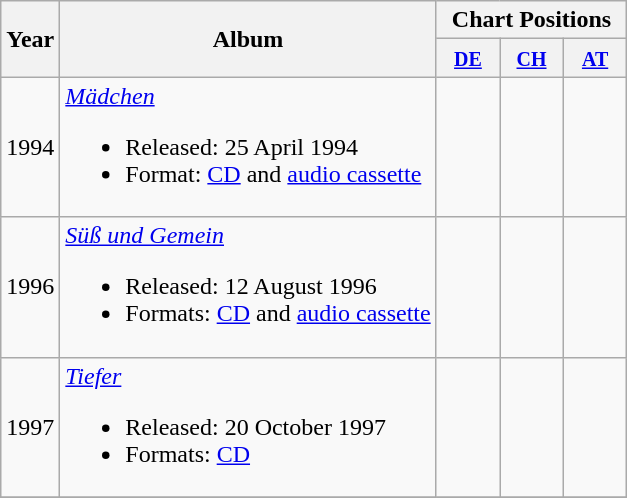<table class="wikitable">
<tr>
<th rowspan="2">Year</th>
<th rowspan="2">Album</th>
<th colspan="3">Chart Positions</th>
</tr>
<tr>
<th width="35"><small><a href='#'>DE</a></small></th>
<th width="35"><small><a href='#'>CH</a></small></th>
<th width="35"><small><a href='#'>AT</a></small></th>
</tr>
<tr>
<td>1994</td>
<td><em><a href='#'>Mädchen</a></em><br><ul><li>Released: 25 April 1994</li><li>Format: <a href='#'>CD</a> and <a href='#'>audio cassette</a></li></ul></td>
<td></td>
<td></td>
<td></td>
</tr>
<tr>
<td>1996</td>
<td><em><a href='#'>Süß und Gemein</a></em><br><ul><li>Released: 12 August 1996</li><li>Formats: <a href='#'>CD</a> and <a href='#'>audio cassette</a></li></ul></td>
<td></td>
<td></td>
<td></td>
</tr>
<tr>
<td>1997</td>
<td><em><a href='#'>Tiefer</a></em><br><ul><li>Released: 20 October 1997</li><li>Formats: <a href='#'>CD</a></li></ul></td>
<td></td>
<td></td>
<td></td>
</tr>
<tr>
</tr>
</table>
